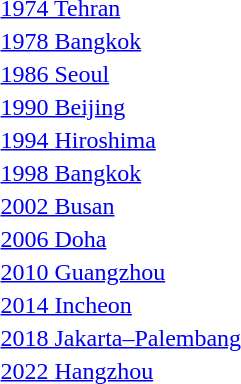<table>
<tr>
<td><a href='#'>1974 Tehran</a></td>
<td></td>
<td></td>
<td></td>
</tr>
<tr>
<td><a href='#'>1978 Bangkok</a></td>
<td></td>
<td></td>
<td></td>
</tr>
<tr>
<td><a href='#'>1986 Seoul</a></td>
<td></td>
<td></td>
<td></td>
</tr>
<tr>
<td><a href='#'>1990 Beijing</a></td>
<td></td>
<td></td>
<td></td>
</tr>
<tr>
<td><a href='#'>1994 Hiroshima</a></td>
<td></td>
<td></td>
<td></td>
</tr>
<tr>
<td><a href='#'>1998 Bangkok</a></td>
<td></td>
<td></td>
<td></td>
</tr>
<tr>
<td><a href='#'>2002 Busan</a></td>
<td></td>
<td></td>
<td></td>
</tr>
<tr>
<td rowspan=2><a href='#'>2006 Doha</a></td>
<td rowspan=2></td>
<td rowspan=2></td>
<td></td>
</tr>
<tr>
<td></td>
</tr>
<tr>
<td rowspan=2><a href='#'>2010 Guangzhou</a></td>
<td rowspan=2></td>
<td rowspan=2></td>
<td></td>
</tr>
<tr>
<td></td>
</tr>
<tr>
<td rowspan=2><a href='#'>2014 Incheon</a></td>
<td rowspan=2></td>
<td rowspan=2></td>
<td></td>
</tr>
<tr>
<td></td>
</tr>
<tr>
<td rowspan=2><a href='#'>2018 Jakarta–Palembang</a></td>
<td rowspan=2></td>
<td rowspan=2></td>
<td></td>
</tr>
<tr>
<td></td>
</tr>
<tr>
<td rowspan=2><a href='#'>2022 Hangzhou</a></td>
<td rowspan=2></td>
<td rowspan=2></td>
<td></td>
</tr>
<tr>
<td></td>
</tr>
</table>
